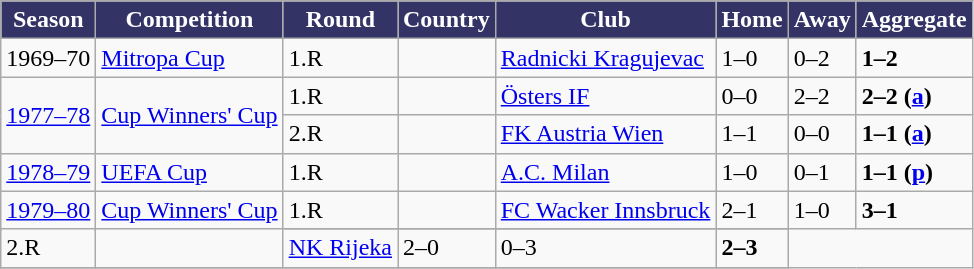<table class="wikitable">
<tr>
<th style="color:white; background:#333366;">Season</th>
<th style="color:white; background:#333366;">Competition</th>
<th style="color:white; background:#333366;">Round</th>
<th style="color:white; background:#333366;">Country</th>
<th style="color:white; background:#333366;">Club</th>
<th style="color:white; background:#333366;">Home</th>
<th style="color:white; background:#333366;">Away</th>
<th style="color:white; background:#333366;">Aggregate</th>
</tr>
<tr>
<td>1969–70</td>
<td><a href='#'>Mitropa Cup</a></td>
<td>1.R</td>
<td></td>
<td><a href='#'>Radnicki Kragujevac</a></td>
<td>1–0</td>
<td>0–2</td>
<td><strong>1–2</strong></td>
</tr>
<tr>
<td rowspan="2"><a href='#'>1977–78</a></td>
<td rowspan="2"><a href='#'>Cup Winners' Cup</a></td>
<td>1.R</td>
<td></td>
<td><a href='#'>Östers IF</a></td>
<td>0–0</td>
<td>2–2</td>
<td><strong>2–2 (<a href='#'>a</a>)</strong></td>
</tr>
<tr>
<td>2.R</td>
<td></td>
<td><a href='#'>FK Austria Wien</a></td>
<td>1–1</td>
<td>0–0</td>
<td><strong>1–1 (<a href='#'>a</a>)</strong></td>
</tr>
<tr>
<td><a href='#'>1978–79</a></td>
<td><a href='#'>UEFA Cup</a></td>
<td>1.R</td>
<td></td>
<td><a href='#'>A.C. Milan</a></td>
<td>1–0</td>
<td>0–1</td>
<td><strong>1–1 (<a href='#'>p</a>)</strong></td>
</tr>
<tr>
<td rowspan="2"><a href='#'>1979–80</a></td>
<td rowspan="2"><a href='#'>Cup Winners' Cup</a></td>
<td>1.R</td>
<td></td>
<td><a href='#'>FC Wacker Innsbruck</a></td>
<td>2–1</td>
<td>1–0</td>
<td><strong>3–1</strong></td>
</tr>
<tr>
</tr>
<tr>
<td>2.R</td>
<td></td>
<td><a href='#'>NK Rijeka</a></td>
<td>2–0</td>
<td>0–3</td>
<td><strong>2–3</strong></td>
</tr>
<tr>
</tr>
</table>
